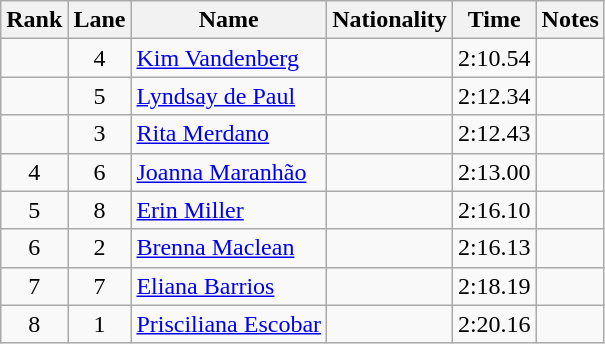<table class="wikitable sortable" style="text-align:center">
<tr>
<th>Rank</th>
<th>Lane</th>
<th>Name</th>
<th>Nationality</th>
<th>Time</th>
<th>Notes</th>
</tr>
<tr>
<td></td>
<td>4</td>
<td align=left><a href='#'>Kim Vandenberg</a></td>
<td align=left></td>
<td>2:10.54</td>
<td></td>
</tr>
<tr>
<td></td>
<td>5</td>
<td align=left><a href='#'>Lyndsay de Paul</a></td>
<td align=left></td>
<td>2:12.34</td>
<td></td>
</tr>
<tr>
<td></td>
<td>3</td>
<td align=left><a href='#'>Rita Merdano</a></td>
<td align=left></td>
<td>2:12.43</td>
<td></td>
</tr>
<tr>
<td>4</td>
<td>6</td>
<td align=left><a href='#'>Joanna Maranhão</a></td>
<td align=left></td>
<td>2:13.00</td>
<td></td>
</tr>
<tr>
<td>5</td>
<td>8</td>
<td align=left><a href='#'>Erin Miller</a></td>
<td align=left></td>
<td>2:16.10</td>
<td></td>
</tr>
<tr>
<td>6</td>
<td>2</td>
<td align=left><a href='#'>Brenna Maclean</a></td>
<td align=left></td>
<td>2:16.13</td>
<td></td>
</tr>
<tr>
<td>7</td>
<td>7</td>
<td align=left><a href='#'>Eliana Barrios</a></td>
<td align=left></td>
<td>2:18.19</td>
<td></td>
</tr>
<tr>
<td>8</td>
<td>1</td>
<td align=left><a href='#'>Prisciliana Escobar</a></td>
<td align=left></td>
<td>2:20.16</td>
<td></td>
</tr>
</table>
